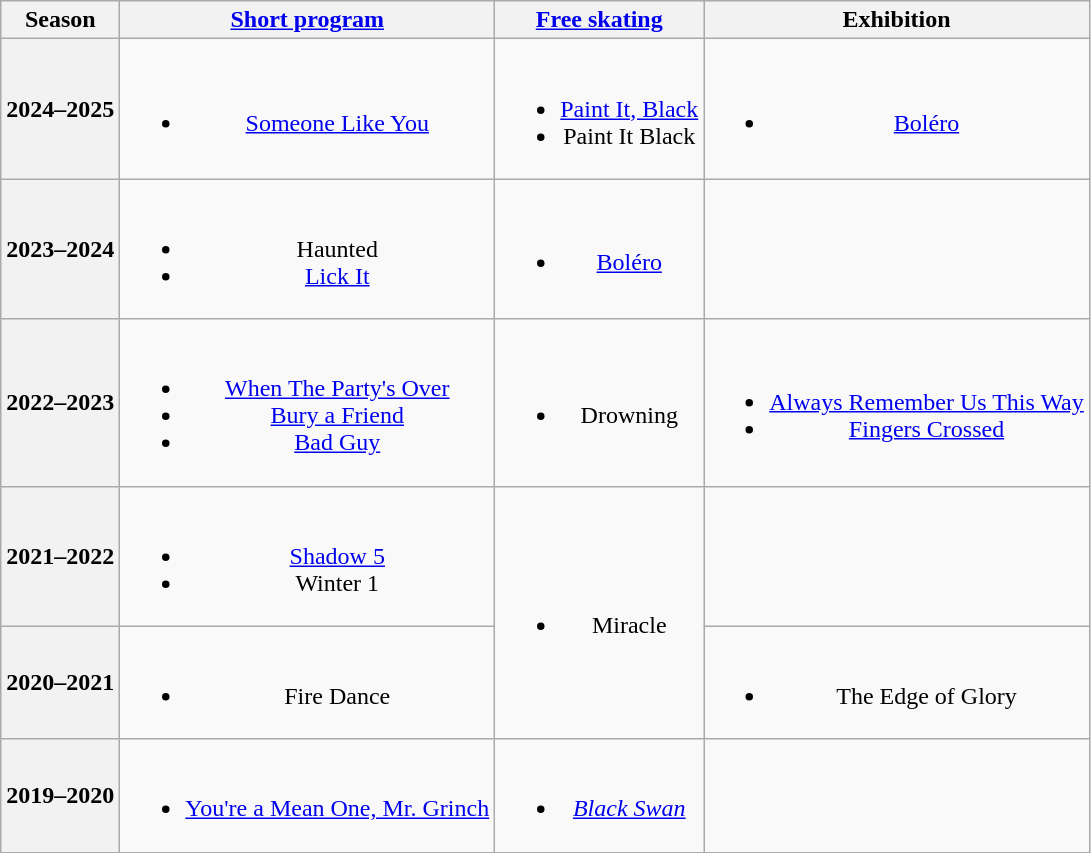<table class=wikitable style=text-align:center>
<tr>
<th>Season</th>
<th><a href='#'>Short program</a></th>
<th><a href='#'>Free skating</a></th>
<th>Exhibition</th>
</tr>
<tr>
<th>2024–2025 <br> </th>
<td><br><ul><li><a href='#'>Someone Like You</a> <br></li></ul></td>
<td><br><ul><li><a href='#'>Paint It, Black</a> <br></li><li>Paint It Black <br></li></ul></td>
<td><br><ul><li><a href='#'>Boléro</a> <br></li></ul></td>
</tr>
<tr>
<th>2023–2024 <br> </th>
<td><br><ul><li>Haunted <br></li><li><a href='#'>Lick It</a> <br></li></ul></td>
<td><br><ul><li><a href='#'>Boléro</a> <br></li></ul></td>
<td></td>
</tr>
<tr>
<th>2022–2023 <br> </th>
<td><br><ul><li><a href='#'>When The Party's Over</a></li><li><a href='#'>Bury a Friend</a></li><li><a href='#'>Bad Guy</a><br></li></ul></td>
<td><br><ul><li>Drowning<br></li></ul></td>
<td><br><ul><li><a href='#'>Always Remember Us This Way</a><br></li><li><a href='#'>Fingers Crossed</a> <br></li></ul></td>
</tr>
<tr>
<th>2021–2022<br></th>
<td><br><ul><li><a href='#'>Shadow 5</a></li><li>Winter 1 <br></li></ul></td>
<td rowspan="2"><br><ul><li>Miracle <br></li></ul></td>
<td></td>
</tr>
<tr>
<th>2020–2021<br></th>
<td><br><ul><li>Fire Dance <br></li></ul></td>
<td><br><ul><li>The Edge of Glory<br></li></ul></td>
</tr>
<tr>
<th>2019–2020<br></th>
<td><br><ul><li><a href='#'>You're a Mean One, Mr. Grinch</a><br></li></ul></td>
<td><br><ul><li><em><a href='#'>Black Swan</a></em><br></li></ul></td>
<td></td>
</tr>
</table>
